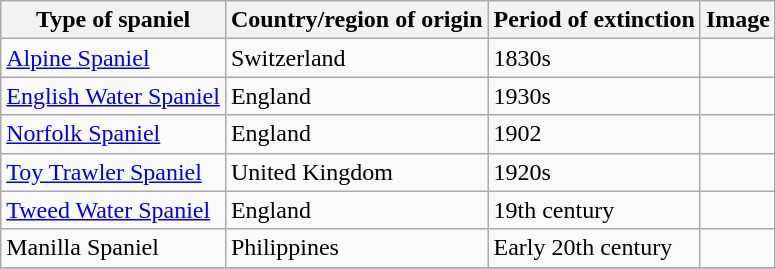<table class="wikitable sortable">
<tr>
<th>Type of spaniel</th>
<th>Country/region of origin</th>
<th>Period of extinction</th>
<th>Image</th>
</tr>
<tr>
<td><a href='#'>Alpine Spaniel</a></td>
<td>Switzerland</td>
<td>1830s</td>
<td align=center></td>
</tr>
<tr>
<td><a href='#'>English Water Spaniel</a></td>
<td>England</td>
<td>1930s</td>
<td align=center></td>
</tr>
<tr>
<td><a href='#'>Norfolk Spaniel</a></td>
<td>England</td>
<td>1902</td>
<td align=center></td>
</tr>
<tr not actually extinct was renamed the springer spaniel>
<td><a href='#'>Toy Trawler Spaniel</a></td>
<td>United Kingdom</td>
<td>1920s</td>
<td align=center></td>
</tr>
<tr>
<td><a href='#'>Tweed Water Spaniel</a></td>
<td>England</td>
<td>19th century</td>
<td align=center></td>
</tr>
<tr>
<td>Manilla Spaniel</td>
<td>Philippines</td>
<td>Early 20th century</td>
<td align=center></td>
</tr>
<tr>
</tr>
</table>
